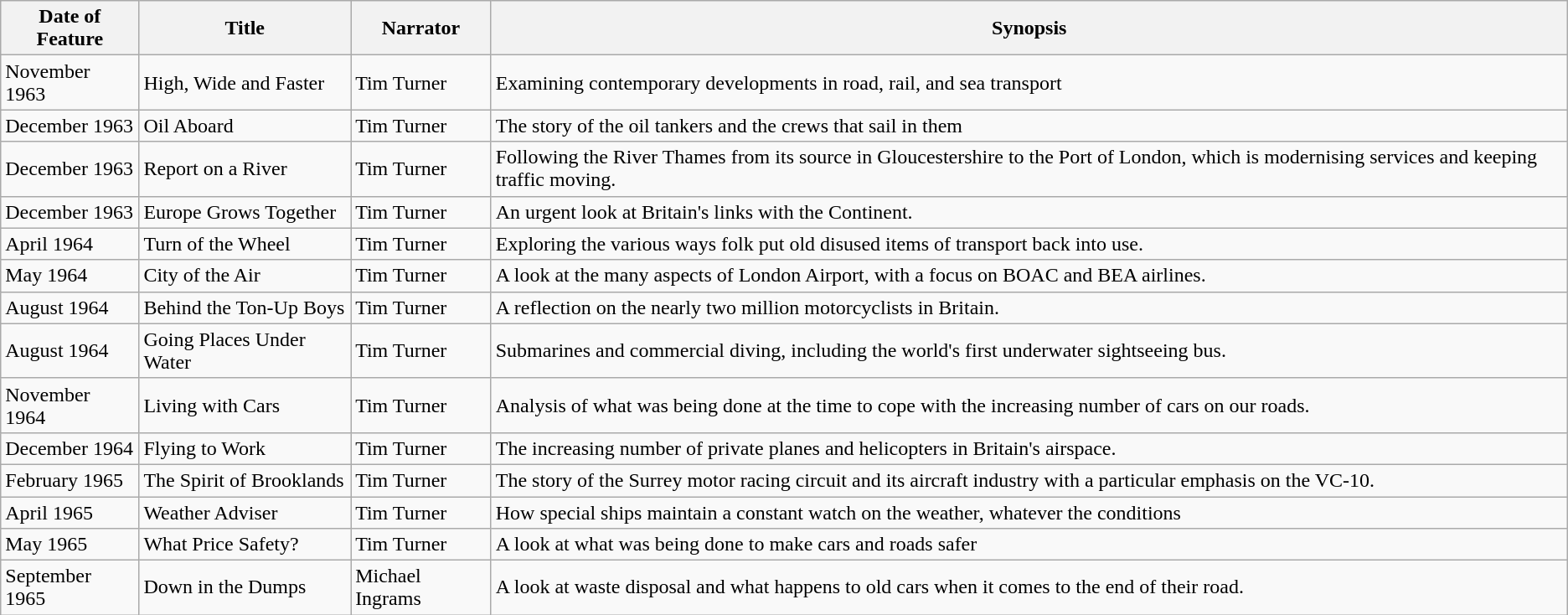<table class="wikitable">
<tr>
<th>Date of Feature</th>
<th>Title</th>
<th>Narrator</th>
<th>Synopsis</th>
</tr>
<tr>
<td>November 1963</td>
<td>High, Wide and Faster</td>
<td>Tim Turner</td>
<td>Examining contemporary developments in road, rail, and sea transport</td>
</tr>
<tr>
<td>December 1963</td>
<td>Oil Aboard</td>
<td>Tim Turner</td>
<td>The story of the oil tankers and the crews that sail in them</td>
</tr>
<tr>
<td>December 1963</td>
<td>Report on a River</td>
<td>Tim Turner</td>
<td>Following the River Thames from its source in Gloucestershire to the Port of London, which is modernising services and keeping traffic moving.</td>
</tr>
<tr>
<td>December 1963</td>
<td>Europe Grows Together</td>
<td>Tim Turner</td>
<td>An urgent look at Britain's links with the Continent.</td>
</tr>
<tr>
<td>April 1964</td>
<td>Turn of the Wheel</td>
<td>Tim Turner</td>
<td>Exploring the various ways folk put old disused items of transport back into use.</td>
</tr>
<tr>
<td>May 1964</td>
<td>City of the Air</td>
<td>Tim Turner</td>
<td>A look at the many aspects of London Airport, with a focus on BOAC and BEA airlines.</td>
</tr>
<tr>
<td>August 1964</td>
<td>Behind the Ton-Up Boys</td>
<td>Tim Turner</td>
<td>A reflection on the nearly two million motorcyclists in Britain.</td>
</tr>
<tr>
<td>August 1964</td>
<td>Going Places Under Water</td>
<td>Tim Turner</td>
<td>Submarines and commercial diving, including the world's first underwater sightseeing bus.</td>
</tr>
<tr>
<td>November 1964</td>
<td>Living with Cars</td>
<td>Tim Turner</td>
<td>Analysis of what was being done at the time to cope with the increasing number of cars on our roads.</td>
</tr>
<tr>
<td>December 1964</td>
<td>Flying to Work</td>
<td>Tim Turner</td>
<td>The increasing number of private planes and helicopters in Britain's airspace.</td>
</tr>
<tr>
<td>February 1965</td>
<td>The Spirit of Brooklands</td>
<td>Tim Turner</td>
<td>The story of the Surrey motor racing circuit and its aircraft industry with a particular emphasis on the VC-10.</td>
</tr>
<tr>
<td>April 1965</td>
<td>Weather Adviser</td>
<td>Tim Turner</td>
<td>How special ships maintain a constant watch on the weather, whatever the conditions</td>
</tr>
<tr>
<td>May 1965</td>
<td>What Price Safety?</td>
<td>Tim Turner</td>
<td>A look at what was being done to make cars and roads safer</td>
</tr>
<tr>
<td>September 1965</td>
<td>Down in the Dumps</td>
<td>Michael Ingrams</td>
<td>A look at waste disposal and what happens to old cars when it comes to the end of their road.</td>
</tr>
</table>
